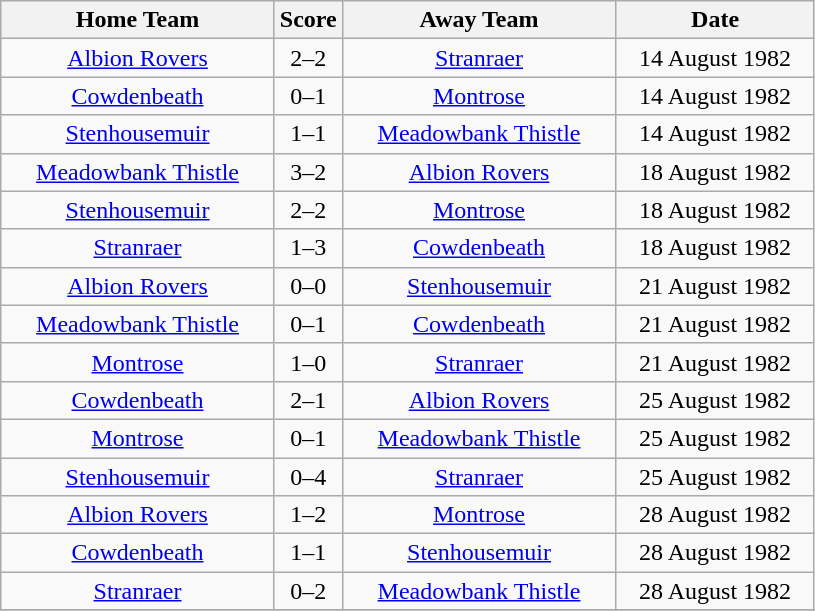<table class="wikitable" style="text-align:center;">
<tr>
<th width=175>Home Team</th>
<th width=20>Score</th>
<th width=175>Away Team</th>
<th width= 125>Date</th>
</tr>
<tr>
<td><a href='#'>Albion Rovers</a></td>
<td>2–2</td>
<td><a href='#'>Stranraer</a></td>
<td>14 August 1982</td>
</tr>
<tr>
<td><a href='#'>Cowdenbeath</a></td>
<td>0–1</td>
<td><a href='#'>Montrose</a></td>
<td>14 August 1982</td>
</tr>
<tr>
<td><a href='#'>Stenhousemuir</a></td>
<td>1–1</td>
<td><a href='#'>Meadowbank Thistle</a></td>
<td>14 August 1982</td>
</tr>
<tr>
<td><a href='#'>Meadowbank Thistle</a></td>
<td>3–2</td>
<td><a href='#'>Albion Rovers</a></td>
<td>18 August 1982</td>
</tr>
<tr>
<td><a href='#'>Stenhousemuir</a></td>
<td>2–2</td>
<td><a href='#'>Montrose</a></td>
<td>18 August 1982</td>
</tr>
<tr>
<td><a href='#'>Stranraer</a></td>
<td>1–3</td>
<td><a href='#'>Cowdenbeath</a></td>
<td>18 August 1982</td>
</tr>
<tr>
<td><a href='#'>Albion Rovers</a></td>
<td>0–0</td>
<td><a href='#'>Stenhousemuir</a></td>
<td>21 August 1982</td>
</tr>
<tr>
<td><a href='#'>Meadowbank Thistle</a></td>
<td>0–1</td>
<td><a href='#'>Cowdenbeath</a></td>
<td>21 August 1982</td>
</tr>
<tr>
<td><a href='#'>Montrose</a></td>
<td>1–0</td>
<td><a href='#'>Stranraer</a></td>
<td>21 August 1982</td>
</tr>
<tr>
<td><a href='#'>Cowdenbeath</a></td>
<td>2–1</td>
<td><a href='#'>Albion Rovers</a></td>
<td>25 August 1982</td>
</tr>
<tr>
<td><a href='#'>Montrose</a></td>
<td>0–1</td>
<td><a href='#'>Meadowbank Thistle</a></td>
<td>25 August 1982</td>
</tr>
<tr>
<td><a href='#'>Stenhousemuir</a></td>
<td>0–4</td>
<td><a href='#'>Stranraer</a></td>
<td>25 August 1982</td>
</tr>
<tr>
<td><a href='#'>Albion Rovers</a></td>
<td>1–2</td>
<td><a href='#'>Montrose</a></td>
<td>28 August 1982</td>
</tr>
<tr>
<td><a href='#'>Cowdenbeath</a></td>
<td>1–1</td>
<td><a href='#'>Stenhousemuir</a></td>
<td>28 August 1982</td>
</tr>
<tr>
<td><a href='#'>Stranraer</a></td>
<td>0–2</td>
<td><a href='#'>Meadowbank Thistle</a></td>
<td>28 August 1982</td>
</tr>
<tr>
</tr>
</table>
